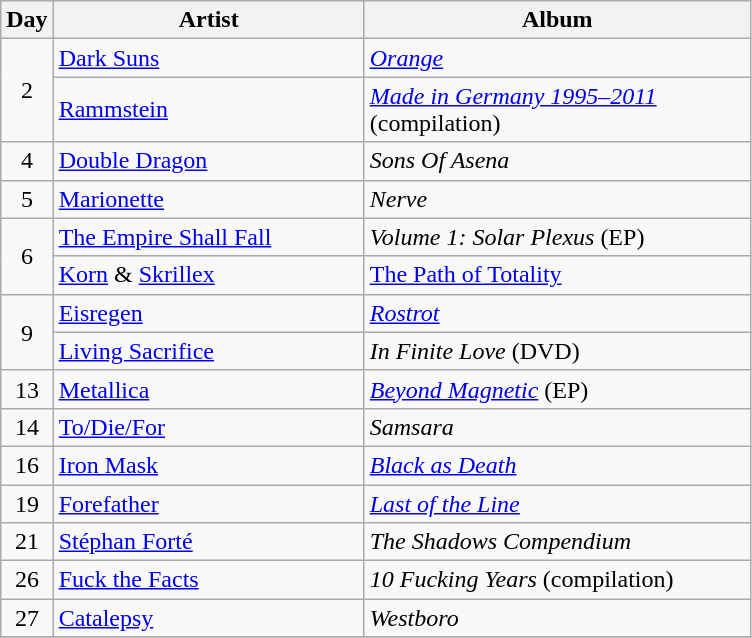<table class="wikitable" border="1">
<tr>
<th width="20">Day</th>
<th width="200">Artist</th>
<th width="250">Album</th>
</tr>
<tr>
<td align="center" rowspan="2">2</td>
<td><a href='#'>Dark Suns</a></td>
<td><em><a href='#'>Orange</a></em></td>
</tr>
<tr>
<td><a href='#'>Rammstein</a></td>
<td><em><a href='#'>Made in Germany 1995–2011</a></em> (compilation)</td>
</tr>
<tr>
<td align="center" rowspan="1">4</td>
<td><a href='#'>Double Dragon</a></td>
<td><em>Sons Of Asena</em></td>
</tr>
<tr>
<td align="center" rowspan="1">5</td>
<td><a href='#'>Marionette</a></td>
<td><em>Nerve</em></td>
</tr>
<tr>
<td align="center" rowspan="2">6</td>
<td><a href='#'>The Empire Shall Fall</a></td>
<td><em>Volume 1: Solar Plexus</em> (EP)</td>
</tr>
<tr>
<td><a href='#'>Korn</a> & <a href='#'>Skrillex</a></td>
<td><a href='#'>The Path of Totality</a></td>
</tr>
<tr>
<td align="center" rowspan="2">9</td>
<td><a href='#'>Eisregen</a></td>
<td><em><a href='#'>Rostrot</a></em></td>
</tr>
<tr>
<td><a href='#'>Living Sacrifice</a></td>
<td><em>In Finite Love</em> (DVD)</td>
</tr>
<tr>
<td align="center" rowspan="1">13</td>
<td><a href='#'>Metallica</a></td>
<td><em><a href='#'>Beyond Magnetic</a></em> (EP)</td>
</tr>
<tr>
<td align="center" rowspan="1">14</td>
<td><a href='#'>To/Die/For</a></td>
<td><em>Samsara</em></td>
</tr>
<tr>
<td align="center" rowspan="1">16</td>
<td><a href='#'>Iron Mask</a></td>
<td><em><a href='#'>Black as Death</a></em></td>
</tr>
<tr>
<td align="center" rowspan="1">19</td>
<td><a href='#'>Forefather</a></td>
<td><em><a href='#'>Last of the Line</a></em></td>
</tr>
<tr>
<td align="center" rowspan="1">21</td>
<td><a href='#'>Stéphan Forté</a></td>
<td><em>The Shadows Compendium</em></td>
</tr>
<tr>
<td align="center" rowspan="1">26</td>
<td><a href='#'>Fuck the Facts</a></td>
<td><em>10 Fucking Years</em> (compilation)</td>
</tr>
<tr>
<td align="center" rowspan="1">27</td>
<td><a href='#'>Catalepsy</a></td>
<td><em>Westboro</em></td>
</tr>
<tr>
</tr>
</table>
